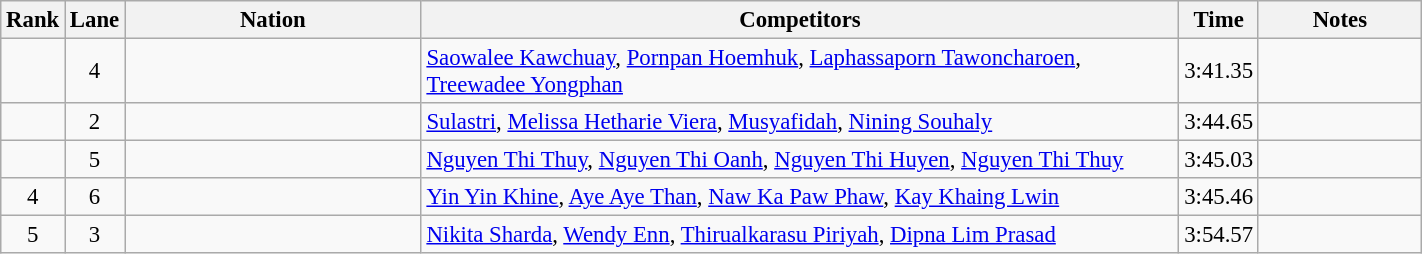<table class="wikitable sortable"  style="width:75%; text-align:center; font-size:95%;">
<tr>
<th width=15>Rank</th>
<th width=15>Lane</th>
<th width=300>Nation</th>
<th width=800>Competitors</th>
<th width=15>Time</th>
<th width=150>Notes</th>
</tr>
<tr>
<td></td>
<td>4</td>
<td align=left></td>
<td align=left><a href='#'>Saowalee Kawchuay</a>, <a href='#'>Pornpan Hoemhuk</a>, <a href='#'>Laphassaporn Tawoncharoen</a>, <a href='#'>Treewadee Yongphan</a></td>
<td>3:41.35</td>
<td></td>
</tr>
<tr>
<td></td>
<td>2</td>
<td align=left></td>
<td align=left><a href='#'>Sulastri</a>, <a href='#'>Melissa Hetharie Viera</a>, <a href='#'>Musyafidah</a>, <a href='#'>Nining Souhaly</a></td>
<td>3:44.65</td>
<td></td>
</tr>
<tr>
<td></td>
<td>5</td>
<td align=left></td>
<td align=left><a href='#'>Nguyen Thi Thuy</a>, <a href='#'>Nguyen Thi Oanh</a>, <a href='#'>Nguyen Thi Huyen</a>, <a href='#'>Nguyen Thi Thuy</a></td>
<td>3:45.03</td>
<td></td>
</tr>
<tr>
<td>4</td>
<td>6</td>
<td align=left></td>
<td align=left><a href='#'>Yin Yin Khine</a>, <a href='#'>Aye Aye Than</a>, <a href='#'>Naw Ka Paw Phaw</a>, <a href='#'>Kay Khaing Lwin</a></td>
<td>3:45.46</td>
<td></td>
</tr>
<tr>
<td>5</td>
<td>3</td>
<td align=left></td>
<td align=left><a href='#'>Nikita Sharda</a>, <a href='#'>Wendy Enn</a>, <a href='#'>Thirualkarasu Piriyah</a>, <a href='#'>Dipna Lim Prasad</a></td>
<td>3:54.57</td>
<td></td>
</tr>
</table>
